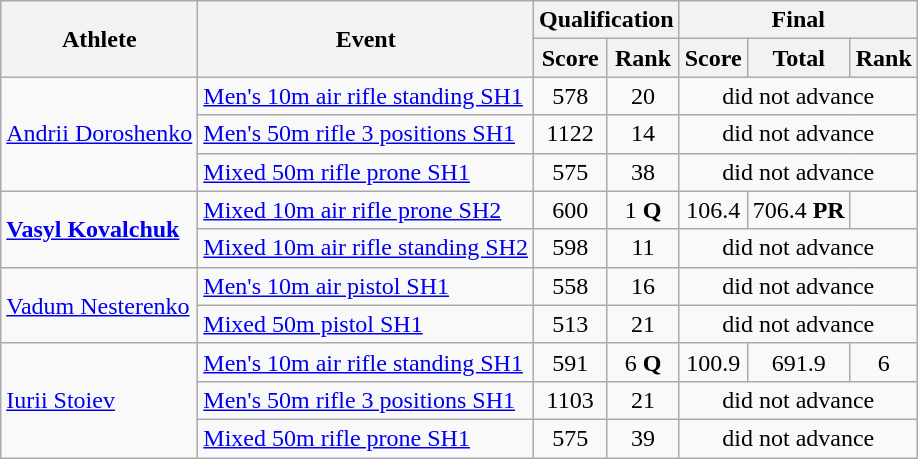<table class=wikitable>
<tr>
<th rowspan="2">Athlete</th>
<th rowspan="2">Event</th>
<th colspan="2">Qualification</th>
<th colspan="3">Final</th>
</tr>
<tr>
<th>Score</th>
<th>Rank</th>
<th>Score</th>
<th>Total</th>
<th>Rank</th>
</tr>
<tr>
<td rowspan="3"><a href='#'>Andrii Doroshenko</a></td>
<td><a href='#'>Men's 10m air rifle standing SH1</a></td>
<td align=center>578</td>
<td align=center>20</td>
<td align=center colspan="3">did not advance</td>
</tr>
<tr>
<td><a href='#'>Men's 50m rifle 3 positions SH1</a></td>
<td align=center>1122</td>
<td align=center>14</td>
<td align=center colspan="3">did not advance</td>
</tr>
<tr>
<td><a href='#'>Mixed 50m rifle prone SH1</a></td>
<td align=center>575</td>
<td align=center>38</td>
<td align=center colspan="3">did not advance</td>
</tr>
<tr>
<td rowspan="2"><strong><a href='#'>Vasyl Kovalchuk</a></strong></td>
<td><a href='#'>Mixed 10m air rifle prone SH2</a></td>
<td align=center>600</td>
<td align=center>1 <strong>Q</strong></td>
<td align=center>106.4</td>
<td align=center>706.4 <strong>PR</strong></td>
<td align=center></td>
</tr>
<tr>
<td><a href='#'>Mixed 10m air rifle standing SH2</a></td>
<td align=center>598</td>
<td align=center>11</td>
<td align=center colspan="3">did not advance</td>
</tr>
<tr>
<td rowspan="2"><a href='#'>Vadum Nesterenko</a></td>
<td><a href='#'>Men's 10m air pistol SH1</a></td>
<td align=center>558</td>
<td align=center>16</td>
<td align=center colspan="3">did not advance</td>
</tr>
<tr>
<td><a href='#'>Mixed 50m pistol SH1</a></td>
<td align=center>513</td>
<td align=center>21</td>
<td align=center colspan="3">did not advance</td>
</tr>
<tr>
<td rowspan="3"><a href='#'>Iurii Stoiev</a></td>
<td><a href='#'>Men's 10m air rifle standing SH1</a></td>
<td align=center>591</td>
<td align=center>6 <strong>Q</strong></td>
<td align=center>100.9</td>
<td align=center>691.9</td>
<td align=center>6</td>
</tr>
<tr>
<td><a href='#'>Men's 50m rifle 3 positions SH1</a></td>
<td align=center>1103</td>
<td align=center>21</td>
<td align=center colspan="3">did not advance</td>
</tr>
<tr>
<td><a href='#'>Mixed 50m rifle prone SH1</a></td>
<td align=center>575</td>
<td align=center>39</td>
<td align=center colspan="3">did not advance</td>
</tr>
</table>
